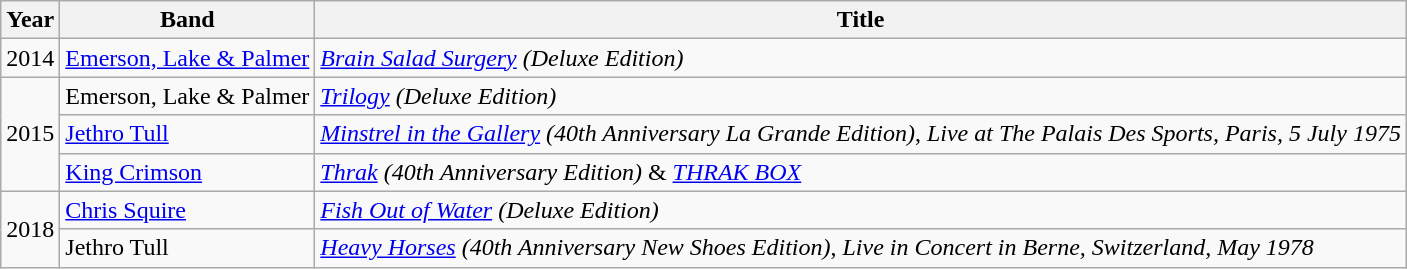<table class="wikitable">
<tr>
<th>Year</th>
<th>Band</th>
<th>Title</th>
</tr>
<tr>
<td>2014</td>
<td><a href='#'>Emerson, Lake & Palmer</a></td>
<td><em><a href='#'>Brain Salad Surgery</a> (Deluxe Edition)</em></td>
</tr>
<tr>
<td rowspan="3">2015</td>
<td>Emerson, Lake & Palmer</td>
<td><em><a href='#'>Trilogy</a> (Deluxe Edition)</em></td>
</tr>
<tr>
<td><a href='#'>Jethro Tull</a></td>
<td><em><a href='#'>Minstrel in the Gallery</a> (40th Anniversary La Grande Edition)</em>, <em>Live at The Palais Des Sports, Paris, 5 July 1975</em></td>
</tr>
<tr>
<td><a href='#'>King Crimson</a></td>
<td><em><a href='#'>Thrak</a> (40th Anniversary Edition)</em> & <em><a href='#'>THRAK BOX</a></em></td>
</tr>
<tr>
<td rowspan="2">2018</td>
<td><a href='#'>Chris Squire</a></td>
<td><em><a href='#'>Fish Out of Water</a> (Deluxe Edition)</em></td>
</tr>
<tr>
<td>Jethro Tull</td>
<td><em><a href='#'>Heavy Horses</a> (40th Anniversary New Shoes Edition)</em>, <em>Live in Concert in Berne, Switzerland, May 1978</em></td>
</tr>
</table>
